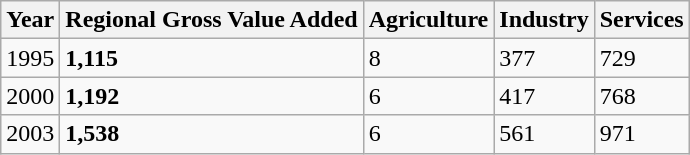<table class="wikitable">
<tr>
<th>Year</th>
<th>Regional Gross Value Added</th>
<th>Agriculture</th>
<th>Industry</th>
<th>Services</th>
</tr>
<tr>
<td>1995</td>
<td><strong>1,115</strong></td>
<td>8</td>
<td>377</td>
<td>729</td>
</tr>
<tr>
<td>2000</td>
<td><strong>1,192</strong></td>
<td>6</td>
<td>417</td>
<td>768</td>
</tr>
<tr>
<td>2003</td>
<td><strong>1,538</strong></td>
<td>6</td>
<td>561</td>
<td>971</td>
</tr>
</table>
